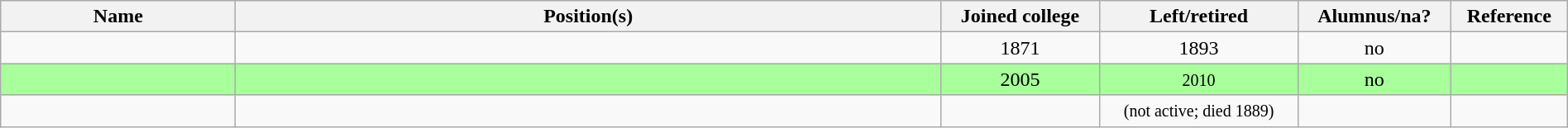<table class="wikitable sortable" style="width:100%">
<tr>
<th width="15%">Name</th>
<th width="45%">Position(s)</th>
<th width="*">Joined college</th>
<th width="*">Left/retired</th>
<th width="*">Alumnus/na?</th>
<th width="*" class="unsortable">Reference</th>
</tr>
<tr>
<td></td>
<td></td>
<td style="text-align:center">1871</td>
<td style="text-align:center">1893</td>
<td style="text-align:center">no</td>
<td style="text-align:center"></td>
</tr>
<tr style="background:#A8FF9C">
<td></td>
<td></td>
<td style="text-align:center">2005</td>
<td style="text-align:center"><small>2010</small></td>
<td style="text-align:center">no</td>
<td style="text-align:center"></td>
</tr>
<tr>
<td></td>
<td></td>
<td style="text-align:center"></td>
<td style="text-align:center"><small>(not active; died 1889)</small></td>
<td style="text-align:center"></td>
<td style="text-align:center"></td>
</tr>
</table>
